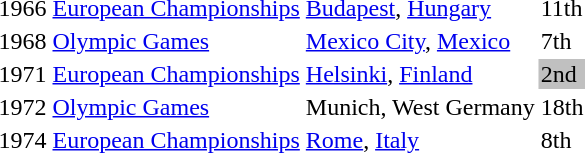<table>
<tr>
<td>1966</td>
<td><a href='#'>European Championships</a></td>
<td><a href='#'>Budapest</a>, <a href='#'>Hungary</a></td>
<td>11th</td>
<td></td>
</tr>
<tr>
<td>1968</td>
<td><a href='#'>Olympic Games</a></td>
<td><a href='#'>Mexico City</a>, <a href='#'>Mexico</a></td>
<td>7th</td>
<td></td>
</tr>
<tr>
<td>1971</td>
<td><a href='#'>European Championships</a></td>
<td><a href='#'>Helsinki</a>, <a href='#'>Finland</a></td>
<td bgcolor="silver">2nd</td>
<td></td>
</tr>
<tr>
<td>1972</td>
<td><a href='#'>Olympic Games</a></td>
<td>Munich, West Germany</td>
<td>18th</td>
<td></td>
</tr>
<tr>
<td>1974</td>
<td><a href='#'>European Championships</a></td>
<td><a href='#'>Rome</a>, <a href='#'>Italy</a></td>
<td>8th</td>
<td></td>
</tr>
</table>
